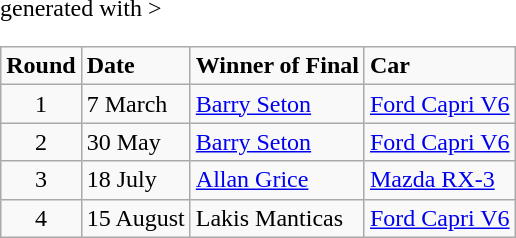<table class="wikitable" <hiddentext>generated with >
<tr style="font-weight:bold">
<td height="14" align="center">Round</td>
<td>Date</td>
<td>Winner of Final</td>
<td>Car</td>
</tr>
<tr>
<td height="14" align="center">1</td>
<td>7 March</td>
<td><a href='#'>Barry Seton</a></td>
<td><a href='#'>Ford Capri V6</a></td>
</tr>
<tr>
<td height="14" align="center">2</td>
<td>30 May</td>
<td><a href='#'>Barry Seton</a></td>
<td><a href='#'>Ford Capri V6</a></td>
</tr>
<tr>
<td height="14" align="center">3</td>
<td>18 July</td>
<td><a href='#'>Allan Grice</a></td>
<td><a href='#'>Mazda RX-3</a></td>
</tr>
<tr>
<td height="14" align="center">4</td>
<td>15 August</td>
<td>Lakis Manticas</td>
<td><a href='#'>Ford Capri V6</a></td>
</tr>
</table>
